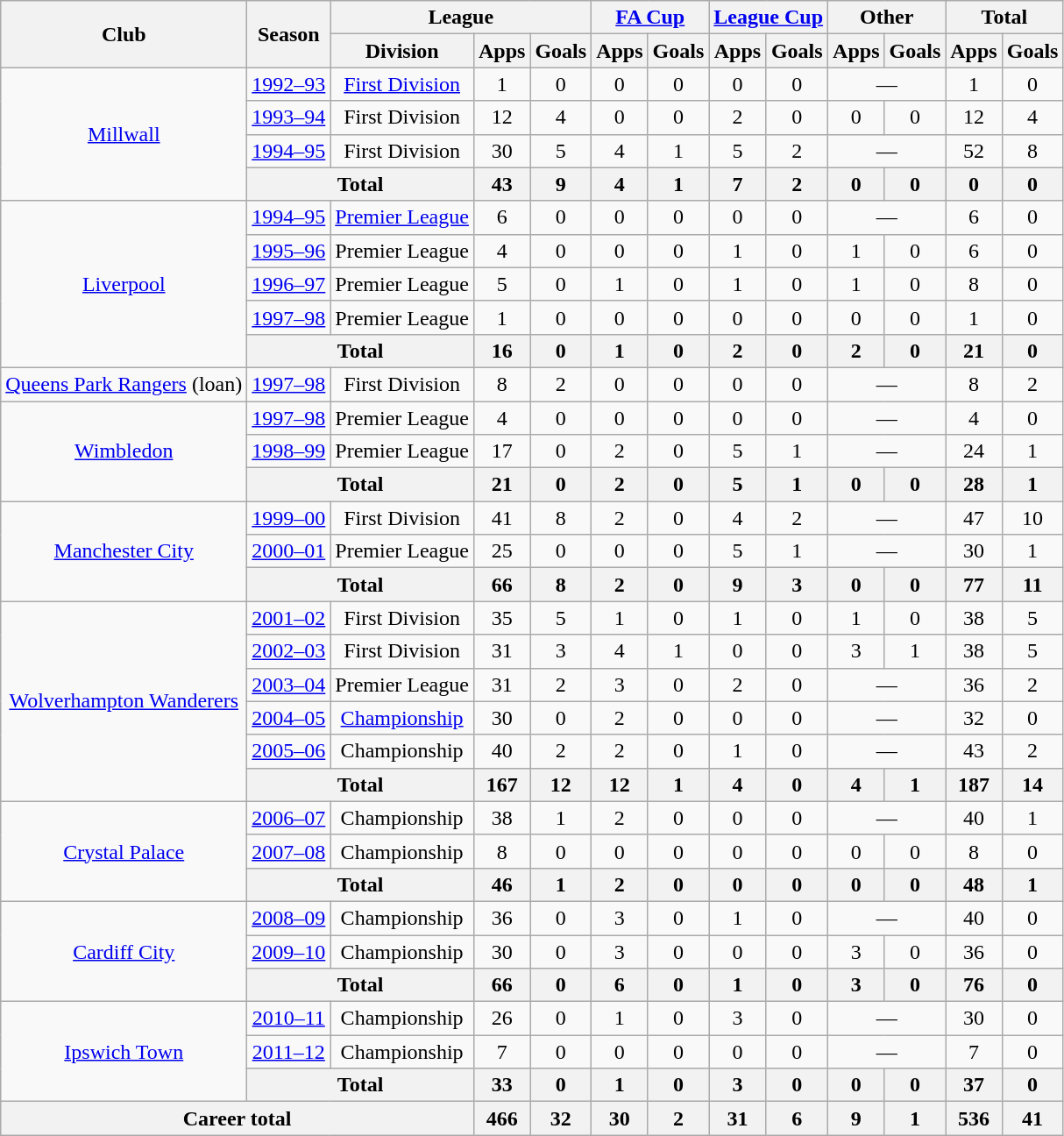<table class="wikitable" style="text-align:center">
<tr>
<th rowspan="2">Club</th>
<th rowspan="2">Season</th>
<th colspan="3">League</th>
<th colspan="2"><a href='#'>FA Cup</a></th>
<th colspan="2"><a href='#'>League Cup</a></th>
<th colspan="2">Other</th>
<th colspan="2">Total</th>
</tr>
<tr>
<th>Division</th>
<th>Apps</th>
<th>Goals</th>
<th>Apps</th>
<th>Goals</th>
<th>Apps</th>
<th>Goals</th>
<th>Apps</th>
<th>Goals</th>
<th>Apps</th>
<th>Goals</th>
</tr>
<tr>
<td rowspan="4"><a href='#'>Millwall</a></td>
<td><a href='#'>1992–93</a></td>
<td><a href='#'>First Division</a></td>
<td>1</td>
<td>0</td>
<td>0</td>
<td>0</td>
<td>0</td>
<td>0</td>
<td colspan="2">—</td>
<td>1</td>
<td>0</td>
</tr>
<tr>
<td><a href='#'>1993–94</a></td>
<td>First Division</td>
<td>12</td>
<td>4</td>
<td>0</td>
<td>0</td>
<td>2</td>
<td>0</td>
<td>0</td>
<td>0</td>
<td>12</td>
<td>4</td>
</tr>
<tr>
<td><a href='#'>1994–95</a></td>
<td>First Division</td>
<td>30</td>
<td>5</td>
<td>4</td>
<td>1</td>
<td>5</td>
<td>2</td>
<td colspan="2">—</td>
<td>52</td>
<td>8</td>
</tr>
<tr>
<th colspan="2">Total</th>
<th>43</th>
<th>9</th>
<th>4</th>
<th>1</th>
<th>7</th>
<th>2</th>
<th>0</th>
<th>0</th>
<th>0</th>
<th>0</th>
</tr>
<tr>
<td rowspan="5"><a href='#'>Liverpool</a></td>
<td><a href='#'>1994–95</a></td>
<td><a href='#'>Premier League</a></td>
<td>6</td>
<td>0</td>
<td>0</td>
<td>0</td>
<td>0</td>
<td>0</td>
<td colspan="2">—</td>
<td>6</td>
<td>0</td>
</tr>
<tr>
<td><a href='#'>1995–96</a></td>
<td>Premier League</td>
<td>4</td>
<td>0</td>
<td>0</td>
<td>0</td>
<td>1</td>
<td>0</td>
<td>1</td>
<td>0</td>
<td>6</td>
<td>0</td>
</tr>
<tr>
<td><a href='#'>1996–97</a></td>
<td>Premier League</td>
<td>5</td>
<td>0</td>
<td>1</td>
<td>0</td>
<td>1</td>
<td>0</td>
<td>1</td>
<td>0</td>
<td>8</td>
<td>0</td>
</tr>
<tr>
<td><a href='#'>1997–98</a></td>
<td>Premier League</td>
<td>1</td>
<td>0</td>
<td>0</td>
<td>0</td>
<td>0</td>
<td>0</td>
<td>0</td>
<td>0</td>
<td>1</td>
<td>0</td>
</tr>
<tr>
<th colspan="2">Total</th>
<th>16</th>
<th>0</th>
<th>1</th>
<th>0</th>
<th>2</th>
<th>0</th>
<th>2</th>
<th>0</th>
<th>21</th>
<th>0</th>
</tr>
<tr>
<td><a href='#'>Queens Park Rangers</a> (loan)</td>
<td><a href='#'>1997–98</a></td>
<td>First Division</td>
<td>8</td>
<td>2</td>
<td>0</td>
<td>0</td>
<td>0</td>
<td>0</td>
<td colspan="2">—</td>
<td>8</td>
<td>2</td>
</tr>
<tr>
<td rowspan="3"><a href='#'>Wimbledon</a></td>
<td><a href='#'>1997–98</a></td>
<td>Premier League</td>
<td>4</td>
<td>0</td>
<td>0</td>
<td>0</td>
<td>0</td>
<td>0</td>
<td colspan="2">—</td>
<td>4</td>
<td>0</td>
</tr>
<tr>
<td><a href='#'>1998–99</a></td>
<td>Premier League</td>
<td>17</td>
<td>0</td>
<td>2</td>
<td>0</td>
<td>5</td>
<td>1</td>
<td colspan="2">—</td>
<td>24</td>
<td>1</td>
</tr>
<tr>
<th colspan="2">Total</th>
<th>21</th>
<th>0</th>
<th>2</th>
<th>0</th>
<th>5</th>
<th>1</th>
<th>0</th>
<th>0</th>
<th>28</th>
<th>1</th>
</tr>
<tr>
<td rowspan="3"><a href='#'>Manchester City</a></td>
<td><a href='#'>1999–00</a></td>
<td>First Division</td>
<td>41</td>
<td>8</td>
<td>2</td>
<td>0</td>
<td>4</td>
<td>2</td>
<td colspan="2">—</td>
<td>47</td>
<td>10</td>
</tr>
<tr>
<td><a href='#'>2000–01</a></td>
<td>Premier League</td>
<td>25</td>
<td>0</td>
<td>0</td>
<td>0</td>
<td>5</td>
<td>1</td>
<td colspan="2">—</td>
<td>30</td>
<td>1</td>
</tr>
<tr>
<th colspan="2">Total</th>
<th>66</th>
<th>8</th>
<th>2</th>
<th>0</th>
<th>9</th>
<th>3</th>
<th>0</th>
<th>0</th>
<th>77</th>
<th>11</th>
</tr>
<tr>
<td rowspan="6"><a href='#'>Wolverhampton Wanderers</a></td>
<td><a href='#'>2001–02</a></td>
<td>First Division</td>
<td>35</td>
<td>5</td>
<td>1</td>
<td>0</td>
<td>1</td>
<td>0</td>
<td>1</td>
<td>0</td>
<td>38</td>
<td>5</td>
</tr>
<tr>
<td><a href='#'>2002–03</a></td>
<td>First Division</td>
<td>31</td>
<td>3</td>
<td>4</td>
<td>1</td>
<td>0</td>
<td>0</td>
<td>3</td>
<td>1</td>
<td>38</td>
<td>5</td>
</tr>
<tr>
<td><a href='#'>2003–04</a></td>
<td>Premier League</td>
<td>31</td>
<td>2</td>
<td>3</td>
<td>0</td>
<td>2</td>
<td>0</td>
<td colspan="2">—</td>
<td>36</td>
<td>2</td>
</tr>
<tr>
<td><a href='#'>2004–05</a></td>
<td><a href='#'>Championship</a></td>
<td>30</td>
<td>0</td>
<td>2</td>
<td>0</td>
<td>0</td>
<td>0</td>
<td colspan="2">—</td>
<td>32</td>
<td>0</td>
</tr>
<tr>
<td><a href='#'>2005–06</a></td>
<td>Championship</td>
<td>40</td>
<td>2</td>
<td>2</td>
<td>0</td>
<td>1</td>
<td>0</td>
<td colspan="2">—</td>
<td>43</td>
<td>2</td>
</tr>
<tr>
<th colspan="2">Total</th>
<th>167</th>
<th>12</th>
<th>12</th>
<th>1</th>
<th>4</th>
<th>0</th>
<th>4</th>
<th>1</th>
<th>187</th>
<th>14</th>
</tr>
<tr>
<td rowspan="3"><a href='#'>Crystal Palace</a></td>
<td><a href='#'>2006–07</a></td>
<td>Championship</td>
<td>38</td>
<td>1</td>
<td>2</td>
<td>0</td>
<td>0</td>
<td>0</td>
<td colspan="2">—</td>
<td>40</td>
<td>1</td>
</tr>
<tr>
<td><a href='#'>2007–08</a></td>
<td>Championship</td>
<td>8</td>
<td>0</td>
<td>0</td>
<td>0</td>
<td>0</td>
<td>0</td>
<td>0</td>
<td>0</td>
<td>8</td>
<td>0</td>
</tr>
<tr>
<th colspan="2">Total</th>
<th>46</th>
<th>1</th>
<th>2</th>
<th>0</th>
<th>0</th>
<th>0</th>
<th>0</th>
<th>0</th>
<th>48</th>
<th>1</th>
</tr>
<tr>
<td rowspan="3"><a href='#'>Cardiff City</a></td>
<td><a href='#'>2008–09</a></td>
<td>Championship</td>
<td>36</td>
<td>0</td>
<td>3</td>
<td>0</td>
<td>1</td>
<td>0</td>
<td colspan="2">—</td>
<td>40</td>
<td>0</td>
</tr>
<tr>
<td><a href='#'>2009–10</a></td>
<td>Championship</td>
<td>30</td>
<td>0</td>
<td>3</td>
<td>0</td>
<td>0</td>
<td>0</td>
<td>3</td>
<td>0</td>
<td>36</td>
<td>0</td>
</tr>
<tr>
<th colspan="2">Total</th>
<th>66</th>
<th>0</th>
<th>6</th>
<th>0</th>
<th>1</th>
<th>0</th>
<th>3</th>
<th>0</th>
<th>76</th>
<th>0</th>
</tr>
<tr>
<td rowspan="3"><a href='#'>Ipswich Town</a></td>
<td><a href='#'>2010–11</a></td>
<td>Championship</td>
<td>26</td>
<td>0</td>
<td>1</td>
<td>0</td>
<td>3</td>
<td>0</td>
<td colspan="2">—</td>
<td>30</td>
<td>0</td>
</tr>
<tr>
<td><a href='#'>2011–12</a></td>
<td>Championship</td>
<td>7</td>
<td>0</td>
<td>0</td>
<td>0</td>
<td>0</td>
<td>0</td>
<td colspan="2">—</td>
<td>7</td>
<td>0</td>
</tr>
<tr>
<th colspan="2">Total</th>
<th>33</th>
<th>0</th>
<th>1</th>
<th>0</th>
<th>3</th>
<th>0</th>
<th>0</th>
<th>0</th>
<th>37</th>
<th>0</th>
</tr>
<tr>
<th colspan="3">Career total</th>
<th>466</th>
<th>32</th>
<th>30</th>
<th>2</th>
<th>31</th>
<th>6</th>
<th>9</th>
<th>1</th>
<th>536</th>
<th>41</th>
</tr>
</table>
